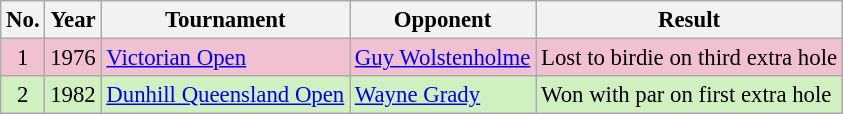<table class="wikitable" style="font-size:95%;">
<tr>
<th>No.</th>
<th>Year</th>
<th>Tournament</th>
<th>Opponent</th>
<th>Result</th>
</tr>
<tr style="background:#F2C1D1;">
<td align=center>1</td>
<td>1976</td>
<td><a href='#'>Victorian Open</a></td>
<td> <a href='#'>Guy Wolstenholme</a></td>
<td>Lost to birdie on third extra hole</td>
</tr>
<tr style="background:#D0F0C0;">
<td align=center>2</td>
<td>1982</td>
<td><a href='#'>Dunhill Queensland Open</a></td>
<td> <a href='#'>Wayne Grady</a></td>
<td>Won with par on first extra hole</td>
</tr>
</table>
